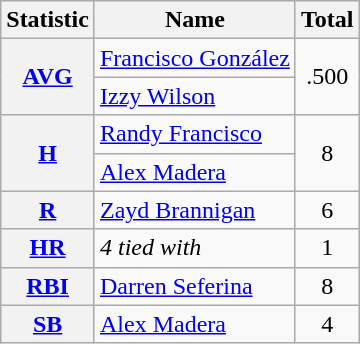<table class="wikitable">
<tr>
<th scope="col">Statistic</th>
<th scope="col">Name</th>
<th scope="col">Total</th>
</tr>
<tr>
<th scope="row" style="text-align:center;" rowspan=2><a href='#'>AVG</a></th>
<td> <a href='#'>Francisco González</a></td>
<td align=center rowspan=2>.500</td>
</tr>
<tr>
<td> <a href='#'>Izzy Wilson</a></td>
</tr>
<tr>
<th scope="row" style="text-align:center;" rowspan=2><a href='#'>H</a></th>
<td> <a href='#'>Randy Francisco</a></td>
<td align=center rowspan=2>8</td>
</tr>
<tr>
<td> <a href='#'>Alex Madera</a></td>
</tr>
<tr>
<th scope="row" style="text-align:center;"><a href='#'>R</a></th>
<td> <a href='#'>Zayd Brannigan</a></td>
<td align=center>6</td>
</tr>
<tr>
<th scope="row" style="text-align:center;"><a href='#'>HR</a></th>
<td><em>4 tied with</em></td>
<td align=center>1</td>
</tr>
<tr>
<th scope="row" style="text-align:center;"><a href='#'>RBI</a></th>
<td> <a href='#'>Darren Seferina</a></td>
<td align=center>8</td>
</tr>
<tr>
<th scope="row" style="text-align:center;"><a href='#'>SB</a></th>
<td> <a href='#'>Alex Madera</a></td>
<td align=center>4</td>
</tr>
</table>
